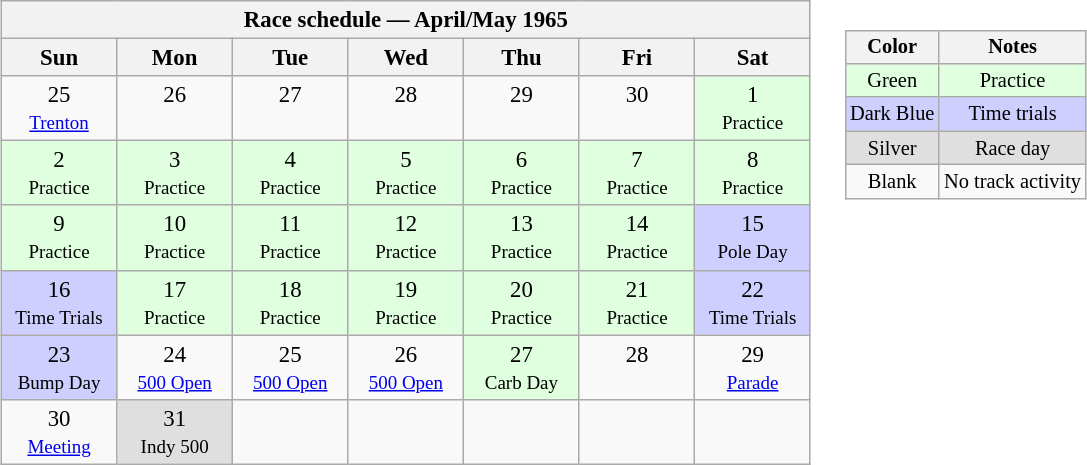<table>
<tr>
<td><br><table class="wikitable" style="text-align:center; font-size:95%">
<tr valign="top">
<th colspan=7>Race schedule — April/May 1965</th>
</tr>
<tr>
<th scope="col" width="70">Sun</th>
<th scope="col" width="70">Mon</th>
<th scope="col" width="70">Tue</th>
<th scope="col" width="70">Wed</th>
<th scope="col" width="70">Thu</th>
<th scope="col" width="70">Fri</th>
<th scope="col" width="70">Sat</th>
</tr>
<tr>
<td>25<br><small><a href='#'>Trenton</a></small></td>
<td>26<br> </td>
<td>27<br> </td>
<td>28<br> </td>
<td>29<br> </td>
<td>30<br> </td>
<td style="background:#DFFFDF;">1<br><small>Practice</small></td>
</tr>
<tr>
<td style="background:#DFFFDF;">2<br><small>Practice</small></td>
<td style="background:#DFFFDF;">3<br><small>Practice</small></td>
<td style="background:#DFFFDF;">4<br><small>Practice</small></td>
<td style="background:#DFFFDF;">5<br><small>Practice</small></td>
<td style="background:#DFFFDF;">6<br><small>Practice</small></td>
<td style="background:#DFFFDF;">7<br><small>Practice</small></td>
<td style="background:#DFFFDF;">8<br><small>Practice</small></td>
</tr>
<tr>
<td style="background:#DFFFDF;">9<br><small>Practice</small></td>
<td style="background:#DFFFDF;">10<br><small>Practice</small></td>
<td style="background:#DFFFDF;">11<br><small>Practice</small></td>
<td style="background:#DFFFDF;">12<br><small>Practice</small></td>
<td style="background:#DFFFDF;">13<br><small>Practice</small></td>
<td style="background:#DFFFDF;">14<br><small>Practice</small></td>
<td style="background:#CFCFFF;">15<br><small>Pole Day</small></td>
</tr>
<tr>
<td style="background:#CFCFFF;">16<br><small>Time Trials</small></td>
<td style="background:#DFFFDF;">17<br><small>Practice</small></td>
<td style="background:#DFFFDF;">18<br><small>Practice</small></td>
<td style="background:#DFFFDF;">19<br><small>Practice</small></td>
<td style="background:#DFFFDF;">20<br><small>Practice</small></td>
<td style="background:#DFFFDF;">21<br><small>Practice</small></td>
<td style="background:#CFCFFF;">22<br><small>Time Trials</small></td>
</tr>
<tr>
<td style="background:#CFCFFF;">23<br><small>Bump Day</small></td>
<td>24<br><small><a href='#'>500 Open</a></small></td>
<td>25<br><small><a href='#'>500 Open</a></small></td>
<td>26<br><small><a href='#'>500 Open</a></small></td>
<td style="background:#DFFFDF;">27<br><small>Carb Day</small></td>
<td>28<br> </td>
<td>29<br><small><a href='#'>Parade</a></small></td>
</tr>
<tr>
<td>30<br><small><a href='#'>Meeting</a></small></td>
<td style="background:#DFDFDF;">31<br><small>Indy 500</small></td>
<td> </td>
<td> </td>
<td> </td>
<td> </td>
<td> </td>
</tr>
</table>
</td>
<td valign="top"><br><table>
<tr>
<td><br><table style="margin-right:0; font-size:85%; text-align:center;" class="wikitable">
<tr>
<th>Color</th>
<th>Notes</th>
</tr>
<tr style="background:#DFFFDF;">
<td>Green</td>
<td>Practice</td>
</tr>
<tr style="background:#CFCFFF;">
<td>Dark Blue</td>
<td>Time trials</td>
</tr>
<tr style="background:#DFDFDF;">
<td>Silver</td>
<td>Race day</td>
</tr>
<tr>
<td>Blank</td>
<td>No track activity</td>
</tr>
</table>
</td>
</tr>
</table>
</td>
</tr>
</table>
